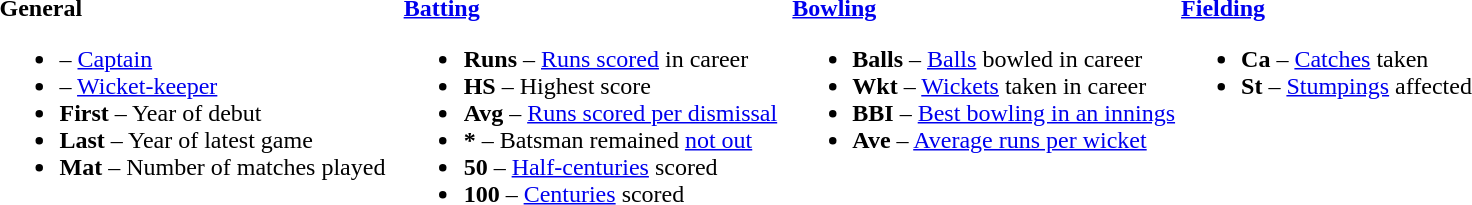<table>
<tr>
<td valign="top" style="width:26%"><br><strong>General</strong><ul><li> – <a href='#'>Captain</a></li><li> – <a href='#'>Wicket-keeper</a></li><li><strong>First</strong> – Year of debut</li><li><strong>Last</strong> – Year of latest game</li><li><strong>Mat</strong> – Number of matches played</li></ul></td>
<td valign="top" style="width:25%"><br><strong><a href='#'>Batting</a></strong><ul><li><strong>Runs</strong> – <a href='#'>Runs scored</a> in career</li><li><strong>HS</strong> – Highest score</li><li><strong>Avg</strong> – <a href='#'>Runs scored per dismissal</a></li><li><strong>*</strong> – Batsman remained <a href='#'>not out</a></li><li><strong>50</strong> – <a href='#'>Half-centuries</a> scored</li><li><strong>100</strong> – <a href='#'>Centuries</a> scored</li></ul></td>
<td valign="top" style="width:25%"><br><strong><a href='#'>Bowling</a></strong><ul><li><strong>Balls</strong> – <a href='#'>Balls</a> bowled in career</li><li><strong>Wkt</strong> – <a href='#'>Wickets</a> taken in career</li><li><strong>BBI</strong> – <a href='#'>Best bowling in an innings</a></li><li><strong>Ave</strong> – <a href='#'>Average runs per wicket</a></li></ul></td>
<td valign="top" style="width:24%"><br><strong><a href='#'>Fielding</a></strong><ul><li><strong>Ca</strong> – <a href='#'>Catches</a> taken</li><li><strong>St</strong> – <a href='#'>Stumpings</a> affected</li></ul></td>
</tr>
</table>
